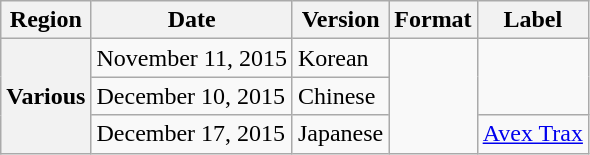<table class="wikitable plainrowheaders">
<tr>
<th scope="col">Region</th>
<th scope="col">Date</th>
<th scope="col">Version</th>
<th scope="col">Format</th>
<th scope="col">Label</th>
</tr>
<tr>
<th scope="row" rowspan="3">Various</th>
<td>November 11, 2015</td>
<td>Korean</td>
<td rowspan="3"></td>
<td rowspan="2"></td>
</tr>
<tr>
<td>December 10, 2015</td>
<td>Chinese</td>
</tr>
<tr>
<td>December 17, 2015</td>
<td>Japanese</td>
<td><a href='#'>Avex Trax</a></td>
</tr>
</table>
